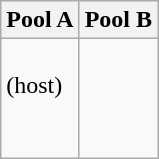<table class="wikitable">
<tr>
<th width=50%>Pool A</th>
<th width=50%>Pool B</th>
</tr>
<tr>
<td><br>(host) <br>
 <br>
<br>
</td>
<td><br><br>
 <br>
 <br>
</td>
</tr>
</table>
